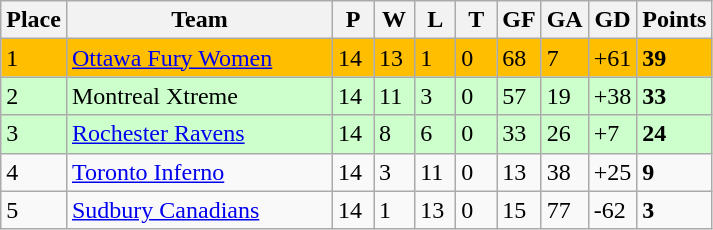<table class="wikitable">
<tr>
<th>Place</th>
<th width="170">Team</th>
<th width="20">P</th>
<th width="20">W</th>
<th width="20">L</th>
<th width="20">T</th>
<th width="20">GF</th>
<th width="20">GA</th>
<th width="25">GD</th>
<th>Points</th>
</tr>
<tr bgcolor=#FFBF00>
<td>1</td>
<td><a href='#'>Ottawa Fury Women</a></td>
<td>14</td>
<td>13</td>
<td>1</td>
<td>0</td>
<td>68</td>
<td>7</td>
<td>+61</td>
<td><strong>39</strong></td>
</tr>
<tr bgcolor=#ccffcc>
<td>2</td>
<td>Montreal Xtreme</td>
<td>14</td>
<td>11</td>
<td>3</td>
<td>0</td>
<td>57</td>
<td>19</td>
<td>+38</td>
<td><strong>33</strong></td>
</tr>
<tr bgcolor=#ccffcc>
<td>3</td>
<td><a href='#'>Rochester Ravens</a></td>
<td>14</td>
<td>8</td>
<td>6</td>
<td>0</td>
<td>33</td>
<td>26</td>
<td>+7</td>
<td><strong>24</strong></td>
</tr>
<tr>
<td>4</td>
<td><a href='#'>Toronto Inferno</a></td>
<td>14</td>
<td>3</td>
<td>11</td>
<td>0</td>
<td>13</td>
<td>38</td>
<td>+25</td>
<td><strong>9</strong></td>
</tr>
<tr>
<td>5</td>
<td><a href='#'>Sudbury Canadians</a></td>
<td>14</td>
<td>1</td>
<td>13</td>
<td>0</td>
<td>15</td>
<td>77</td>
<td>-62</td>
<td><strong>3</strong></td>
</tr>
</table>
